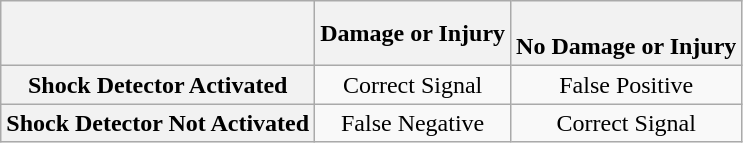<table class="wikitable">
<tr>
<th></th>
<th>Damage or Injury</th>
<th><br>No Damage or Injury</th>
</tr>
<tr>
<th>Shock Detector Activated</th>
<td align="center">Correct Signal</td>
<td align="center">False Positive</td>
</tr>
<tr>
<th>Shock Detector Not Activated</th>
<td align="center">False Negative</td>
<td align="center">Correct Signal</td>
</tr>
</table>
